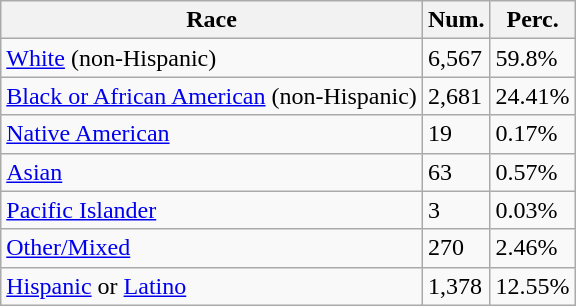<table class="wikitable">
<tr>
<th>Race</th>
<th>Num.</th>
<th>Perc.</th>
</tr>
<tr>
<td><a href='#'>White</a> (non-Hispanic)</td>
<td>6,567</td>
<td>59.8%</td>
</tr>
<tr>
<td><a href='#'>Black or African American</a> (non-Hispanic)</td>
<td>2,681</td>
<td>24.41%</td>
</tr>
<tr>
<td><a href='#'>Native American</a></td>
<td>19</td>
<td>0.17%</td>
</tr>
<tr>
<td><a href='#'>Asian</a></td>
<td>63</td>
<td>0.57%</td>
</tr>
<tr>
<td><a href='#'>Pacific Islander</a></td>
<td>3</td>
<td>0.03%</td>
</tr>
<tr>
<td><a href='#'>Other/Mixed</a></td>
<td>270</td>
<td>2.46%</td>
</tr>
<tr>
<td><a href='#'>Hispanic</a> or <a href='#'>Latino</a></td>
<td>1,378</td>
<td>12.55%</td>
</tr>
</table>
